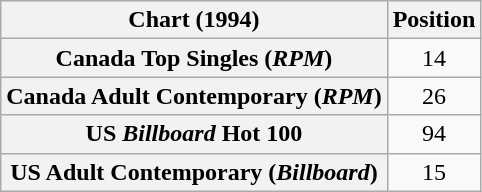<table class="wikitable sortable plainrowheaders" style="text-align:center">
<tr>
<th scope="col">Chart (1994)</th>
<th scope="col">Position</th>
</tr>
<tr>
<th scope="row">Canada Top Singles (<em>RPM</em>)</th>
<td>14</td>
</tr>
<tr>
<th scope="row">Canada Adult Contemporary (<em>RPM</em>)</th>
<td>26</td>
</tr>
<tr>
<th scope="row">US <em>Billboard</em> Hot 100</th>
<td>94</td>
</tr>
<tr>
<th scope="row">US Adult Contemporary (<em>Billboard</em>)</th>
<td>15</td>
</tr>
</table>
